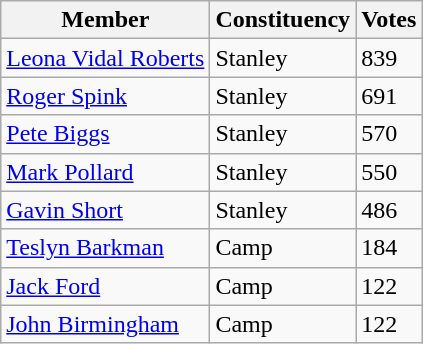<table class="wikitable sortable">
<tr>
<th>Member</th>
<th>Constituency</th>
<th>Votes</th>
</tr>
<tr>
<td><a href='#'>Leona Vidal Roberts</a></td>
<td>Stanley</td>
<td>839</td>
</tr>
<tr>
<td><a href='#'>Roger Spink</a></td>
<td>Stanley</td>
<td>691</td>
</tr>
<tr>
<td><a href='#'>Pete Biggs</a></td>
<td>Stanley</td>
<td>570</td>
</tr>
<tr>
<td><a href='#'>Mark Pollard</a></td>
<td>Stanley</td>
<td>550</td>
</tr>
<tr>
<td><a href='#'>Gavin Short</a></td>
<td>Stanley</td>
<td>486</td>
</tr>
<tr>
<td><a href='#'>Teslyn Barkman</a></td>
<td>Camp</td>
<td>184</td>
</tr>
<tr>
<td><a href='#'>Jack Ford</a></td>
<td>Camp</td>
<td>122</td>
</tr>
<tr>
<td><a href='#'>John Birmingham</a></td>
<td>Camp</td>
<td>122</td>
</tr>
</table>
